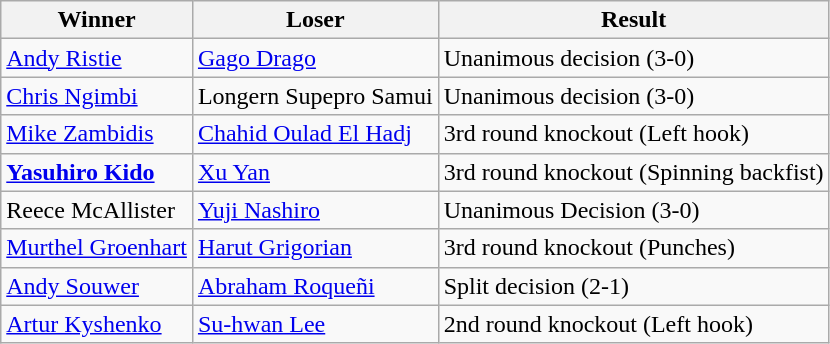<table class="wikitable">
<tr>
<th>Winner</th>
<th>Loser</th>
<th>Result</th>
</tr>
<tr>
<td> <a href='#'>Andy Ristie</a></td>
<td> <a href='#'>Gago Drago</a></td>
<td>Unanimous decision (3-0)</td>
</tr>
<tr>
<td> <a href='#'>Chris Ngimbi</a></td>
<td> Longern Supepro Samui</td>
<td>Unanimous decision (3-0)</td>
</tr>
<tr>
<td> <a href='#'>Mike Zambidis</a></td>
<td> <a href='#'>Chahid Oulad El Hadj</a></td>
<td>3rd round knockout (Left hook)</td>
</tr>
<tr>
<td> <strong><a href='#'>Yasuhiro Kido</a></strong></td>
<td> <a href='#'>Xu Yan</a></td>
<td>3rd round knockout (Spinning backfist)</td>
</tr>
<tr>
<td> Reece McAllister</td>
<td> <a href='#'>Yuji Nashiro</a></td>
<td>Unanimous Decision (3-0)</td>
</tr>
<tr>
<td> <a href='#'>Murthel Groenhart</a></td>
<td> <a href='#'>Harut Grigorian</a></td>
<td>3rd round knockout (Punches)</td>
</tr>
<tr>
<td> <a href='#'>Andy Souwer</a></td>
<td> <a href='#'>Abraham Roqueñi</a></td>
<td>Split decision (2-1)</td>
</tr>
<tr>
<td> <a href='#'>Artur Kyshenko</a></td>
<td> <a href='#'>Su-hwan Lee</a></td>
<td>2nd round knockout (Left hook)</td>
</tr>
</table>
